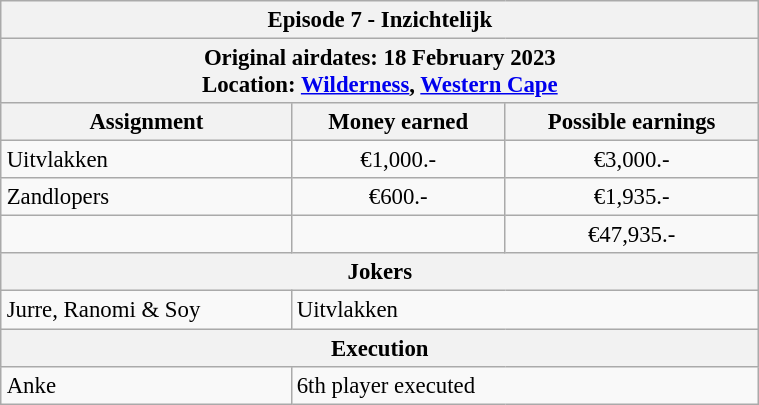<table class="wikitable" style="font-size: 95%; margin: 10px" align="right" width="40%">
<tr>
<th colspan=3>Episode 7 - Inzichtelijk</th>
</tr>
<tr>
<th colspan=3>Original airdates: 18 February 2023<br>Location: <a href='#'>Wilderness</a>, <a href='#'>Western Cape</a></th>
</tr>
<tr>
<th>Assignment</th>
<th>Money earned</th>
<th>Possible earnings</th>
</tr>
<tr>
<td>Uitvlakken</td>
<td align="center">€1,000.-</td>
<td align="center">€3,000.-</td>
</tr>
<tr>
<td>Zandlopers</td>
<td align="center">€600.-</td>
<td align="center">€1,935.-</td>
</tr>
<tr>
<td><strong></strong></td>
<td align="center"><strong></strong></td>
<td align="center">€47,935.-</td>
</tr>
<tr>
<th colspan=3>Jokers</th>
</tr>
<tr>
<td>Jurre, Ranomi & Soy</td>
<td colspan=2>Uitvlakken</td>
</tr>
<tr>
<th colspan=3>Execution</th>
</tr>
<tr>
<td>Anke</td>
<td colspan=2>6th player executed</td>
</tr>
</table>
